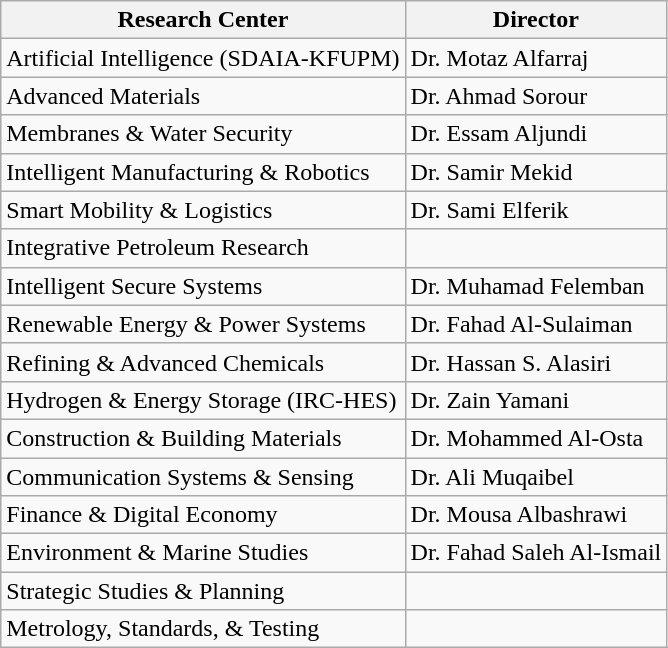<table class="wikitable">
<tr>
<th>Research Center</th>
<th>Director</th>
</tr>
<tr>
<td>Artificial Intelligence (SDAIA-KFUPM)</td>
<td>Dr. Motaz Alfarraj</td>
</tr>
<tr>
<td>Advanced Materials</td>
<td>Dr. Ahmad Sorour</td>
</tr>
<tr>
<td>Membranes & Water Security</td>
<td>Dr. Essam Aljundi</td>
</tr>
<tr>
<td>Intelligent Manufacturing & Robotics</td>
<td>Dr. Samir Mekid</td>
</tr>
<tr>
<td>Smart Mobility & Logistics</td>
<td>Dr. Sami Elferik</td>
</tr>
<tr>
<td>Integrative Petroleum Research</td>
<td></td>
</tr>
<tr>
<td>Intelligent Secure Systems</td>
<td>Dr. Muhamad Felemban</td>
</tr>
<tr>
<td>Renewable Energy & Power Systems</td>
<td>Dr. Fahad Al-Sulaiman</td>
</tr>
<tr>
<td>Refining & Advanced Chemicals</td>
<td>Dr. Hassan S. Alasiri</td>
</tr>
<tr>
<td>Hydrogen & Energy Storage (IRC-HES)</td>
<td>Dr. Zain Yamani</td>
</tr>
<tr>
<td>Construction & Building Materials</td>
<td>Dr. Mohammed Al-Osta</td>
</tr>
<tr>
<td>Communication Systems & Sensing</td>
<td>Dr. Ali Muqaibel</td>
</tr>
<tr>
<td>Finance & Digital Economy</td>
<td>Dr. Mousa Albashrawi</td>
</tr>
<tr>
<td>Environment & Marine Studies</td>
<td>Dr. Fahad Saleh Al-Ismail</td>
</tr>
<tr>
<td>Strategic Studies & Planning</td>
<td></td>
</tr>
<tr>
<td>Metrology, Standards, & Testing</td>
<td></td>
</tr>
</table>
